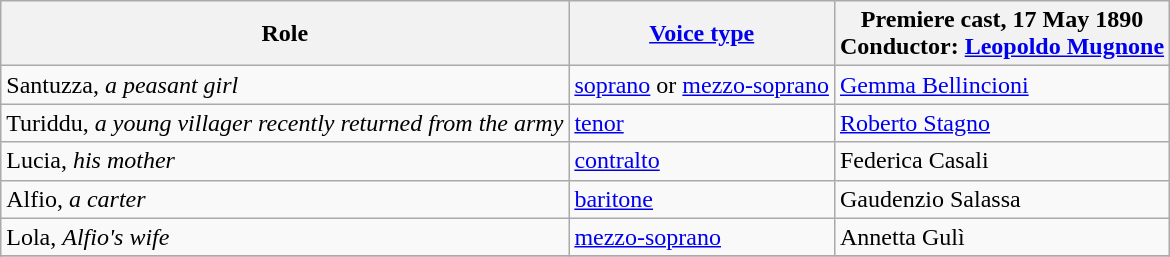<table class="wikitable">
<tr>
<th>Role</th>
<th><a href='#'>Voice type</a></th>
<th>Premiere cast, 17 May 1890<br>Conductor: <a href='#'>Leopoldo Mugnone</a></th>
</tr>
<tr>
<td>Santuzza, <em>a peasant girl</em></td>
<td><a href='#'>soprano</a> or <a href='#'>mezzo-soprano</a></td>
<td><a href='#'>Gemma Bellincioni</a></td>
</tr>
<tr>
<td>Turiddu, <em>a young villager recently returned from the army</em></td>
<td><a href='#'>tenor</a></td>
<td><a href='#'>Roberto Stagno</a></td>
</tr>
<tr>
<td>Lucia, <em>his mother</em></td>
<td><a href='#'>contralto</a></td>
<td>Federica Casali</td>
</tr>
<tr>
<td>Alfio, <em>a carter</em></td>
<td><a href='#'>baritone</a></td>
<td>Gaudenzio Salassa</td>
</tr>
<tr>
<td>Lola, <em>Alfio's wife</em></td>
<td><a href='#'>mezzo-soprano</a></td>
<td>Annetta Gulì</td>
</tr>
<tr>
</tr>
</table>
